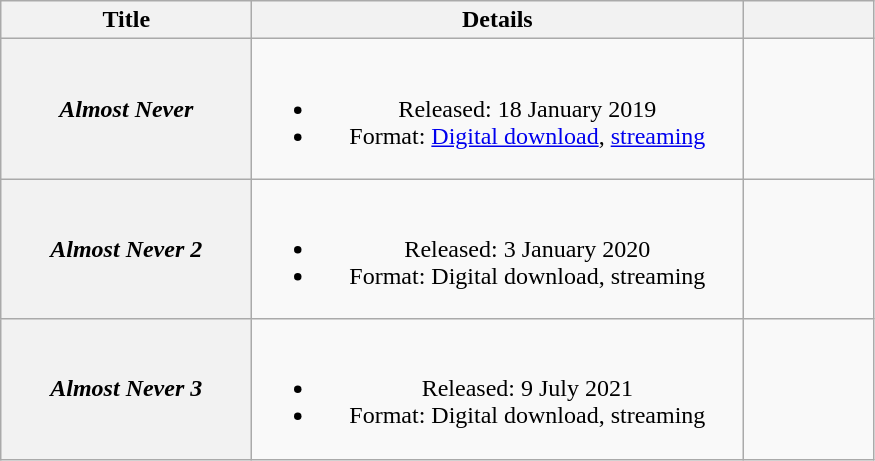<table class="wikitable plainrowheaders" style="text-align:center;">
<tr>
<th scope="col" style="width:10em;">Title</th>
<th scope="col" style="width:20em;">Details</th>
<th scope="col" style="width:5em;"></th>
</tr>
<tr>
<th scope="row"><em>Almost Never</em></th>
<td><br><ul><li>Released: 18 January 2019</li><li>Format: <a href='#'>Digital download</a>, <a href='#'>streaming</a></li></ul></td>
<td></td>
</tr>
<tr>
<th scope="row"><em>Almost Never 2</em></th>
<td><br><ul><li>Released: 3 January 2020</li><li>Format: Digital download, streaming</li></ul></td>
<td></td>
</tr>
<tr>
<th scope="row"><em>Almost Never 3</em></th>
<td><br><ul><li>Released: 9 July 2021</li><li>Format: Digital download, streaming</li></ul></td>
<td></td>
</tr>
</table>
